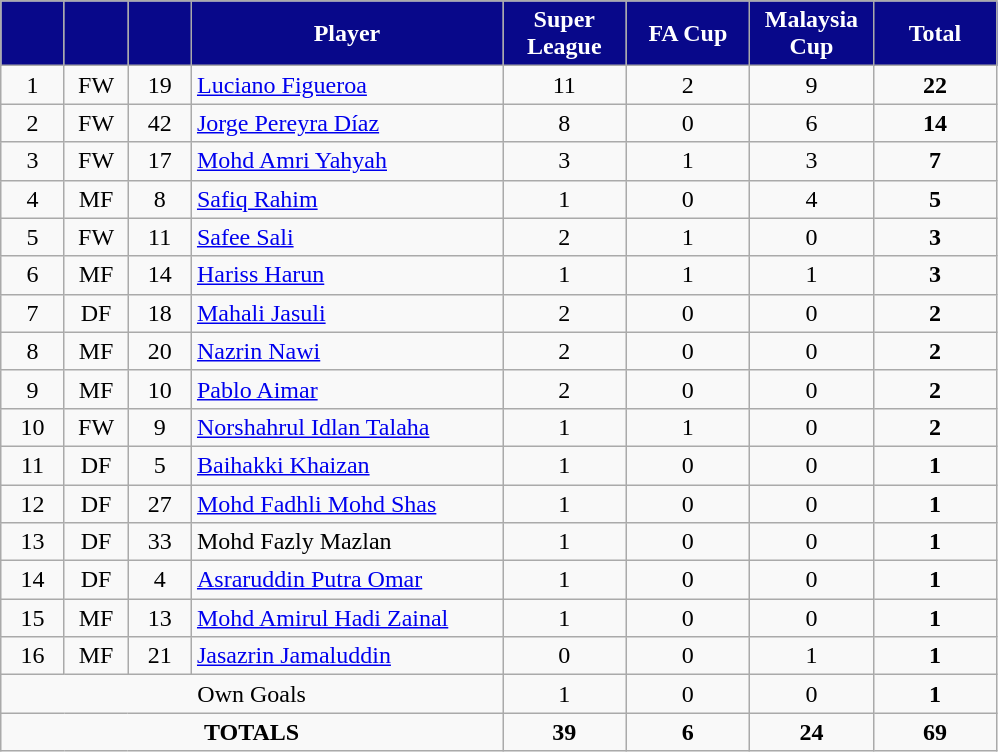<table class="wikitable" style="font-size: 100%; text-align: center;">
<tr>
<th style="background:#08088A; color:white; width:35px;"></th>
<th style="background:#08088A; color:white; width:35px;"></th>
<th style="background:#08088A; color:white; width:35px;"></th>
<th style="background:#08088A; color:white; width:200px;">Player</th>
<th style="background:#08088A; color:white; width:75px;">Super League</th>
<th style="background:#08088A; color:white; width:75px;">FA Cup</th>
<th style="background:#08088A; color:white; width:75px;">Malaysia Cup</th>
<th style="background:#08088A; color:white; width:75px;">Total</th>
</tr>
<tr>
<td>1</td>
<td>FW</td>
<td>19</td>
<td align=left> <a href='#'>Luciano Figueroa</a></td>
<td>11</td>
<td>2</td>
<td>9</td>
<td><strong>22</strong></td>
</tr>
<tr>
<td>2</td>
<td>FW</td>
<td>42</td>
<td align=left> <a href='#'>Jorge Pereyra Díaz</a></td>
<td>8</td>
<td>0</td>
<td>6</td>
<td><strong>14</strong></td>
</tr>
<tr>
<td>3</td>
<td>FW</td>
<td>17</td>
<td align=left> <a href='#'>Mohd Amri Yahyah</a></td>
<td>3</td>
<td>1</td>
<td>3</td>
<td><strong>7</strong></td>
</tr>
<tr>
<td>4</td>
<td>MF</td>
<td>8</td>
<td align=left> <a href='#'>Safiq Rahim</a></td>
<td>1</td>
<td>0</td>
<td>4</td>
<td><strong>5</strong></td>
</tr>
<tr>
<td>5</td>
<td>FW</td>
<td>11</td>
<td align=left> <a href='#'>Safee Sali</a></td>
<td>2</td>
<td>1</td>
<td>0</td>
<td><strong>3</strong></td>
</tr>
<tr>
<td>6</td>
<td>MF</td>
<td>14</td>
<td align=left> <a href='#'>Hariss Harun</a></td>
<td>1</td>
<td>1</td>
<td>1</td>
<td><strong>3</strong></td>
</tr>
<tr>
<td>7</td>
<td>DF</td>
<td>18</td>
<td align=left> <a href='#'>Mahali Jasuli</a></td>
<td>2</td>
<td>0</td>
<td>0</td>
<td><strong>2</strong></td>
</tr>
<tr>
<td>8</td>
<td>MF</td>
<td>20</td>
<td align=left> <a href='#'>Nazrin Nawi</a></td>
<td>2</td>
<td>0</td>
<td>0</td>
<td><strong>2</strong></td>
</tr>
<tr>
<td>9</td>
<td>MF</td>
<td>10</td>
<td align=left> <a href='#'>Pablo Aimar</a></td>
<td>2</td>
<td>0</td>
<td>0</td>
<td><strong>2</strong></td>
</tr>
<tr>
<td>10</td>
<td>FW</td>
<td>9</td>
<td align=left> <a href='#'>Norshahrul Idlan Talaha</a></td>
<td>1</td>
<td>1</td>
<td>0</td>
<td><strong>2</strong></td>
</tr>
<tr>
<td>11</td>
<td>DF</td>
<td>5</td>
<td align=left> <a href='#'>Baihakki Khaizan</a></td>
<td>1</td>
<td>0</td>
<td>0</td>
<td><strong>1</strong></td>
</tr>
<tr>
<td>12</td>
<td>DF</td>
<td>27</td>
<td align=left> <a href='#'>Mohd Fadhli Mohd Shas</a></td>
<td>1</td>
<td>0</td>
<td>0</td>
<td><strong>1</strong></td>
</tr>
<tr>
<td>13</td>
<td>DF</td>
<td>33</td>
<td align=left> Mohd Fazly Mazlan</td>
<td>1</td>
<td>0</td>
<td>0</td>
<td><strong>1</strong></td>
</tr>
<tr>
<td>14</td>
<td>DF</td>
<td>4</td>
<td align=left> <a href='#'>Asraruddin Putra Omar</a></td>
<td>1</td>
<td>0</td>
<td>0</td>
<td><strong>1</strong></td>
</tr>
<tr>
<td>15</td>
<td>MF</td>
<td>13</td>
<td align=left> <a href='#'>Mohd Amirul Hadi Zainal</a></td>
<td>1</td>
<td>0</td>
<td>0</td>
<td><strong>1</strong></td>
</tr>
<tr>
<td>16</td>
<td>MF</td>
<td>21</td>
<td align=left> <a href='#'>Jasazrin Jamaluddin</a></td>
<td>0</td>
<td>0</td>
<td>1</td>
<td><strong>1</strong></td>
</tr>
<tr>
<td colspan=4>Own Goals</td>
<td>1</td>
<td>0</td>
<td>0</td>
<td><strong>1</strong></td>
</tr>
<tr>
<td colspan=4><strong>TOTALS</strong></td>
<td><strong>39</strong></td>
<td><strong>6</strong></td>
<td><strong>24</strong></td>
<td><strong>69</strong></td>
</tr>
</table>
